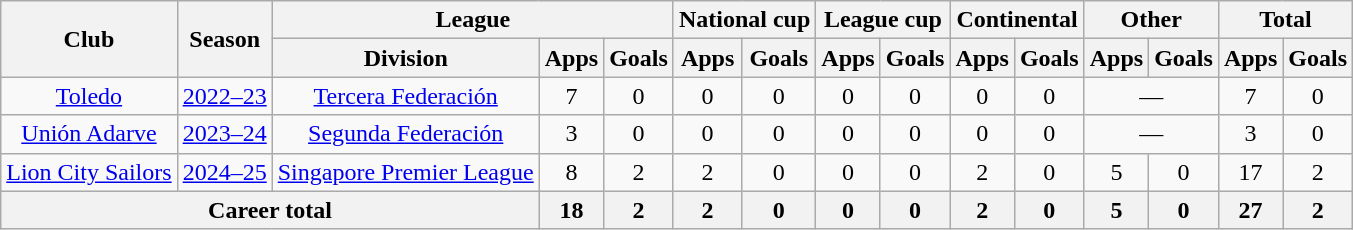<table class="wikitable" style="text-align:center">
<tr>
<th rowspan="2">Club</th>
<th rowspan="2">Season</th>
<th colspan="3">League</th>
<th colspan="2">National cup</th>
<th colspan="2">League cup</th>
<th colspan="2">Continental</th>
<th colspan="2">Other</th>
<th colspan="2">Total</th>
</tr>
<tr>
<th>Division</th>
<th>Apps</th>
<th>Goals</th>
<th>Apps</th>
<th>Goals</th>
<th>Apps</th>
<th>Goals</th>
<th>Apps</th>
<th>Goals</th>
<th>Apps</th>
<th>Goals</th>
<th>Apps</th>
<th>Goals</th>
</tr>
<tr>
<td><a href='#'>Toledo</a></td>
<td><a href='#'>2022–23</a></td>
<td><a href='#'>Tercera Federación</a></td>
<td>7</td>
<td>0</td>
<td>0</td>
<td>0</td>
<td>0</td>
<td>0</td>
<td>0</td>
<td>0</td>
<td colspan="2">—</td>
<td>7</td>
<td>0</td>
</tr>
<tr>
<td><a href='#'>Unión Adarve</a></td>
<td><a href='#'>2023–24</a></td>
<td><a href='#'>Segunda Federación</a></td>
<td>3</td>
<td>0</td>
<td>0</td>
<td>0</td>
<td>0</td>
<td>0</td>
<td>0</td>
<td>0</td>
<td colspan="2">—</td>
<td>3</td>
<td>0</td>
</tr>
<tr>
<td><a href='#'>Lion City Sailors</a></td>
<td><a href='#'>2024–25</a></td>
<td><a href='#'>Singapore Premier League</a></td>
<td>8</td>
<td>2</td>
<td>2</td>
<td>0</td>
<td>0</td>
<td>0</td>
<td>2</td>
<td>0</td>
<td>5</td>
<td>0</td>
<td>17</td>
<td>2</td>
</tr>
<tr>
<th colspan="3">Career total</th>
<th>18</th>
<th>2</th>
<th>2</th>
<th>0</th>
<th>0</th>
<th>0</th>
<th>2</th>
<th>0</th>
<th>5</th>
<th>0</th>
<th>27</th>
<th>2</th>
</tr>
</table>
